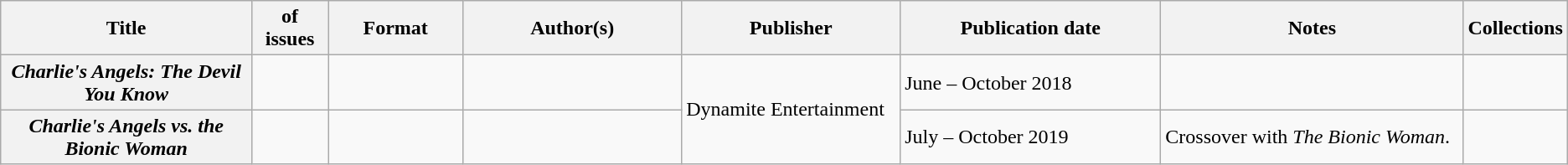<table class="wikitable">
<tr>
<th>Title</th>
<th style="width:40pt"> of issues</th>
<th style="width:75pt">Format</th>
<th style="width:125pt">Author(s)</th>
<th style="width:125pt">Publisher</th>
<th style="width:150pt">Publication date</th>
<th style="width:175pt">Notes</th>
<th>Collections</th>
</tr>
<tr>
<th><em>Charlie's Angels: The Devil You Know</em></th>
<td></td>
<td></td>
<td></td>
<td rowspan="2">Dynamite Entertainment</td>
<td>June – October 2018</td>
<td></td>
<td></td>
</tr>
<tr>
<th><em>Charlie's Angels vs. the Bionic Woman</em></th>
<td></td>
<td></td>
<td></td>
<td>July – October 2019</td>
<td>Crossover with <em>The Bionic Woman</em>.</td>
<td></td>
</tr>
</table>
